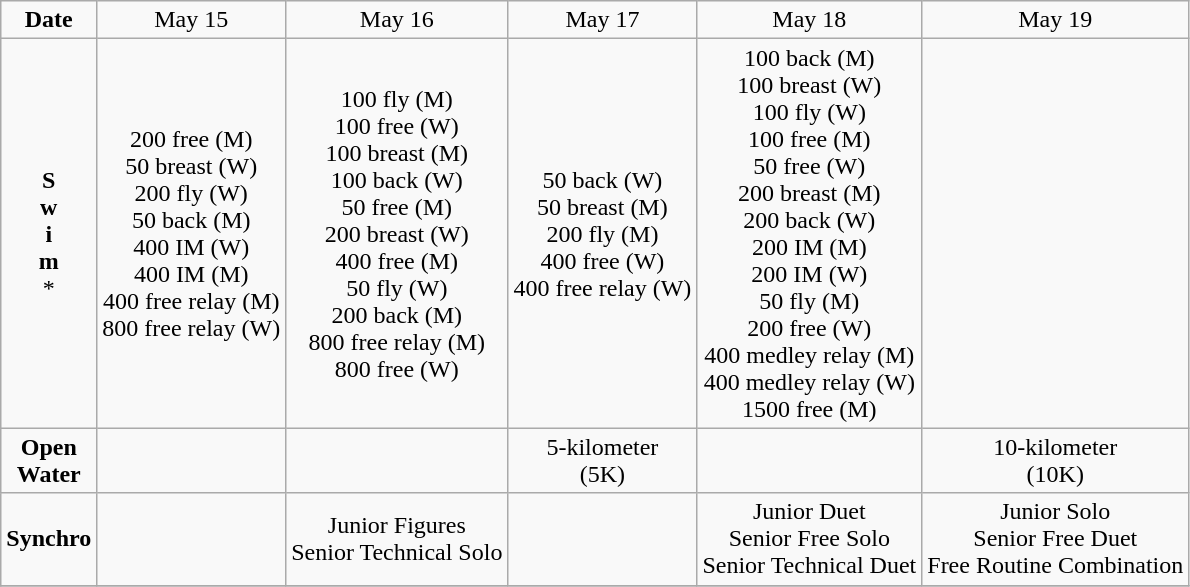<table class=wikitable style="text-align:center">
<tr>
<td><strong>Date</strong></td>
<td>May 15</td>
<td>May 16</td>
<td>May 17</td>
<td>May 18</td>
<td>May 19</td>
</tr>
<tr>
<td><strong>S<br>w<br>i<br>m</strong><br>*</td>
<td>200 free (M) <br> 50 breast (W) <br>  200 fly (W) <br> 50 back (M) <br> 400 IM (W) <br>  400 IM (M) <br>  400 free relay (M) <br> 800 free relay (W)</td>
<td>100 fly (M) <br> 100 free (W) <br> 100 breast (M) <br> 100 back (W) <br> 50 free (M) <br> 200 breast (W) <br> 400 free (M) <br> 50 fly (W) <br> 200 back (M) <br> 800 free relay (M) <br> 800 free (W)</td>
<td>50 back (W) <br> 50 breast (M) <br> 200 fly (M) <br> 400 free (W) <br> 400 free relay (W)</td>
<td>100 back (M) <br> 100 breast (W) <br> 100 fly (W) <br> 100 free (M) <br> 50 free (W) <br> 200 breast (M) <br> 200 back (W) <br> 200 IM (M) <br> 200 IM (W) <br> 50 fly (M) <br> 200 free (W) <br> 400 medley relay (M) <br> 400 medley relay (W) <br> 1500 free (M)</td>
<td></td>
</tr>
<tr>
<td><strong>Open<br>Water</strong></td>
<td></td>
<td></td>
<td>5-kilometer <br> (5K)</td>
<td></td>
<td>10-kilometer <br> (10K)</td>
</tr>
<tr>
<td><strong>Synchro</strong></td>
<td></td>
<td>Junior Figures <br> Senior Technical Solo</td>
<td></td>
<td>Junior Duet <br> Senior Free Solo <br> Senior Technical Duet</td>
<td>Junior Solo <br> Senior Free Duet <br> Free Routine Combination</td>
</tr>
<tr>
</tr>
</table>
